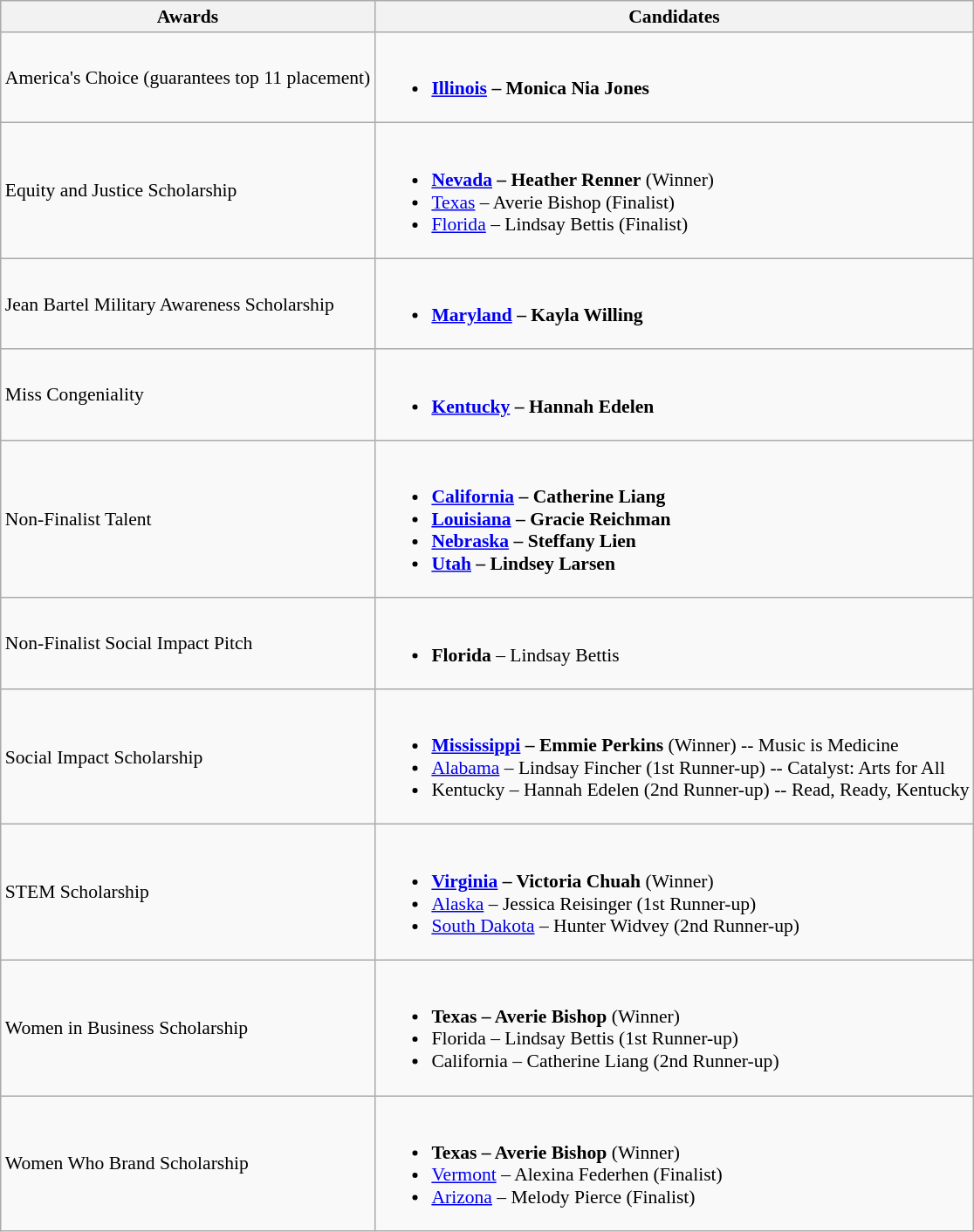<table class="wikitable" style="font-size:90%;">
<tr>
<th>Awards</th>
<th>Candidates</th>
</tr>
<tr>
<td>America's Choice (guarantees top 11 placement)</td>
<td><br><ul><li><strong><a href='#'>Illinois</a> – Monica Nia Jones</strong></li></ul></td>
</tr>
<tr>
<td>Equity and Justice Scholarship</td>
<td><br><ul><li><strong><a href='#'>Nevada</a> – Heather Renner</strong> (Winner)</li><li><a href='#'>Texas</a> – Averie Bishop (Finalist)</li><li><a href='#'>Florida</a> – Lindsay Bettis (Finalist)</li></ul></td>
</tr>
<tr>
<td>Jean Bartel Military Awareness Scholarship</td>
<td><br><ul><li><strong><a href='#'>Maryland</a> – Kayla Willing</strong></li></ul></td>
</tr>
<tr>
<td>Miss Congeniality</td>
<td><br><ul><li><strong><a href='#'>Kentucky</a> – Hannah Edelen</strong></li></ul></td>
</tr>
<tr>
<td>Non-Finalist Talent</td>
<td><br><ul><li><strong><a href='#'>California</a> – Catherine Liang</strong></li><li><strong><a href='#'>Louisiana</a> – Gracie Reichman</strong></li><li><strong><a href='#'>Nebraska</a> – Steffany Lien</strong></li><li><strong><a href='#'>Utah</a> – Lindsey Larsen</strong></li></ul></td>
</tr>
<tr>
<td>Non-Finalist Social Impact Pitch</td>
<td><br><ul><li><strong>Florida</strong> – Lindsay Bettis</li></ul></td>
</tr>
<tr>
<td>Social Impact Scholarship</td>
<td><br><ul><li><strong><a href='#'>Mississippi</a> – Emmie Perkins</strong> (Winner) -- Music is Medicine</li><li><a href='#'>Alabama</a> – Lindsay Fincher (1st Runner-up) -- Catalyst: Arts for All</li><li>Kentucky – Hannah Edelen (2nd Runner-up) -- Read, Ready, Kentucky</li></ul></td>
</tr>
<tr>
<td>STEM Scholarship</td>
<td><br><ul><li><strong><a href='#'>Virginia</a> – Victoria Chuah</strong> (Winner)</li><li><a href='#'>Alaska</a> – Jessica Reisinger (1st Runner-up)</li><li><a href='#'>South Dakota</a> – Hunter Widvey (2nd Runner-up)</li></ul></td>
</tr>
<tr>
<td>Women in Business Scholarship</td>
<td><br><ul><li><strong>Texas – Averie Bishop</strong> (Winner)</li><li>Florida – Lindsay Bettis (1st Runner-up)</li><li>California – Catherine Liang (2nd Runner-up)</li></ul></td>
</tr>
<tr>
<td>Women Who Brand Scholarship</td>
<td><br><ul><li><strong>Texas – Averie Bishop</strong> (Winner)</li><li><a href='#'>Vermont</a> – Alexina Federhen (Finalist)</li><li><a href='#'>Arizona</a> – Melody Pierce (Finalist)</li></ul></td>
</tr>
</table>
